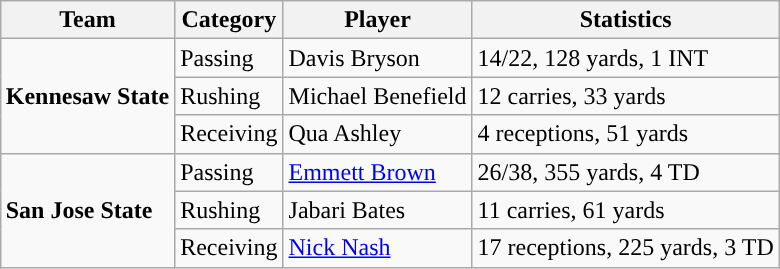<table class="wikitable" style="float: right;">
<tr>
<th>Team</th>
<th>Category</th>
<th>Player</th>
<th>Statistics</th>
</tr>
<tr>
<td rowspan=3><strong>Kennesaw State</strong></td>
<td>Passing</td>
<td>Davis Bryson</td>
<td>14/22, 128 yards, 1 INT</td>
</tr>
<tr>
<td>Rushing</td>
<td>Michael Benefield</td>
<td>12 carries, 33 yards</td>
</tr>
<tr>
<td>Receiving</td>
<td>Qua Ashley</td>
<td>4 receptions, 51 yards</td>
</tr>
<tr>
<td rowspan=3><strong>San Jose State</strong></td>
<td>Passing</td>
<td><a href='#'>Emmett Brown</a></td>
<td>26/38, 355 yards, 4 TD</td>
</tr>
<tr>
<td>Rushing</td>
<td>Jabari Bates</td>
<td>11 carries, 61 yards</td>
</tr>
<tr>
<td>Receiving</td>
<td><a href='#'>Nick Nash</a></td>
<td>17 receptions, 225 yards, 3 TD</td>
</tr>
</table>
